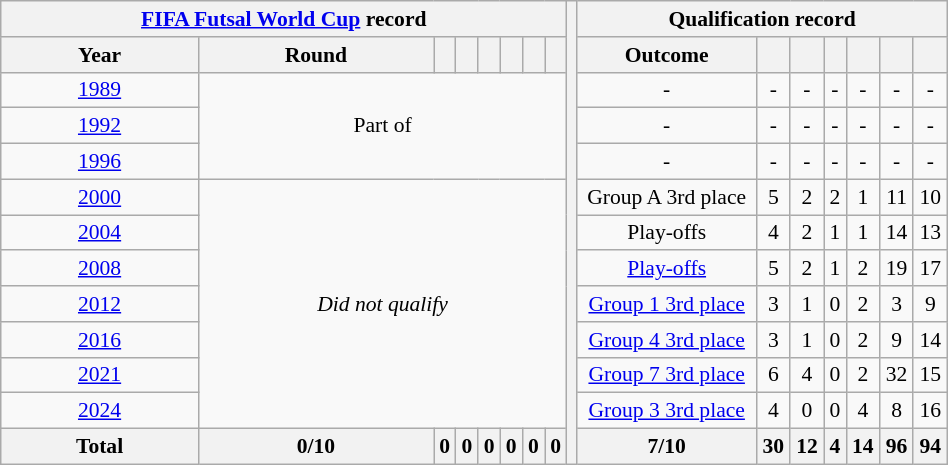<table class="wikitable" width=50% style="text-align: center;font-size:90%;">
<tr>
<th colspan=8><a href='#'>FIFA Futsal World Cup</a> record</th>
<th width=1% rowspan=13></th>
<th colspan=7>Qualification record</th>
</tr>
<tr>
<th width=125px>Year</th>
<th width=150px>Round</th>
<th></th>
<th></th>
<th></th>
<th></th>
<th></th>
<th></th>
<th>Outcome</th>
<th></th>
<th></th>
<th></th>
<th></th>
<th></th>
<th></th>
</tr>
<tr>
<td> <a href='#'>1989</a></td>
<td colspan=7 rowspan=3>Part of </td>
<td>-</td>
<td>-</td>
<td>-</td>
<td>-</td>
<td>-</td>
<td>-</td>
<td>-</td>
</tr>
<tr - bgcolor=>
<td> <a href='#'>1992</a></td>
<td>-</td>
<td>-</td>
<td>-</td>
<td>-</td>
<td>-</td>
<td>-</td>
<td>-</td>
</tr>
<tr - bgcolor=>
<td> <a href='#'>1996</a></td>
<td>-</td>
<td>-</td>
<td>-</td>
<td>-</td>
<td>-</td>
<td>-</td>
<td>-</td>
</tr>
<tr - bgcolor=>
<td> <a href='#'>2000</a></td>
<td colspan=7 rowspan=7><em>Did not qualify</em></td>
<td>Group A 3rd place</td>
<td>5</td>
<td>2</td>
<td>2</td>
<td>1</td>
<td>11</td>
<td>10</td>
</tr>
<tr - bgcolor=>
<td> <a href='#'>2004</a></td>
<td>Play-offs</td>
<td>4</td>
<td>2</td>
<td>1</td>
<td>1</td>
<td>14</td>
<td>13</td>
</tr>
<tr - bgcolor=>
<td> <a href='#'>2008</a></td>
<td><a href='#'>Play-offs</a></td>
<td>5</td>
<td>2</td>
<td>1</td>
<td>2</td>
<td>19</td>
<td>17</td>
</tr>
<tr - bgcolor=>
<td> <a href='#'>2012</a></td>
<td><a href='#'>Group 1 3rd place</a></td>
<td>3</td>
<td>1</td>
<td>0</td>
<td>2</td>
<td>3</td>
<td>9</td>
</tr>
<tr - bgcolor=>
<td> <a href='#'>2016</a></td>
<td><a href='#'>Group 4 3rd place</a></td>
<td>3</td>
<td>1</td>
<td>0</td>
<td>2</td>
<td>9</td>
<td>14</td>
</tr>
<tr - bgcolor=>
<td> <a href='#'>2021</a></td>
<td><a href='#'>Group 7 3rd place</a></td>
<td>6</td>
<td>4</td>
<td>0</td>
<td>2</td>
<td>32</td>
<td>15</td>
</tr>
<tr - bgcolor=>
<td> <a href='#'>2024</a></td>
<td><a href='#'>Group 3 3rd place</a></td>
<td>4</td>
<td>0</td>
<td>0</td>
<td>4</td>
<td>8</td>
<td>16</td>
</tr>
<tr>
<th><strong>Total</strong></th>
<th>0/10</th>
<th>0</th>
<th>0</th>
<th>0</th>
<th>0</th>
<th>0</th>
<th>0</th>
<th>7/10</th>
<th>30</th>
<th>12</th>
<th>4</th>
<th>14</th>
<th>96</th>
<th>94</th>
</tr>
</table>
